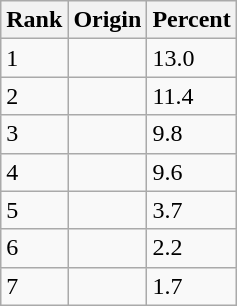<table class="wikitable">
<tr>
<th>Rank</th>
<th>Origin</th>
<th>Percent</th>
</tr>
<tr>
<td>1</td>
<td></td>
<td>13.0</td>
</tr>
<tr>
<td>2</td>
<td></td>
<td>11.4</td>
</tr>
<tr>
<td>3</td>
<td></td>
<td>9.8</td>
</tr>
<tr>
<td>4</td>
<td></td>
<td>9.6</td>
</tr>
<tr>
<td>5</td>
<td></td>
<td>3.7</td>
</tr>
<tr>
<td>6</td>
<td></td>
<td>2.2</td>
</tr>
<tr>
<td>7</td>
<td></td>
<td>1.7</td>
</tr>
</table>
